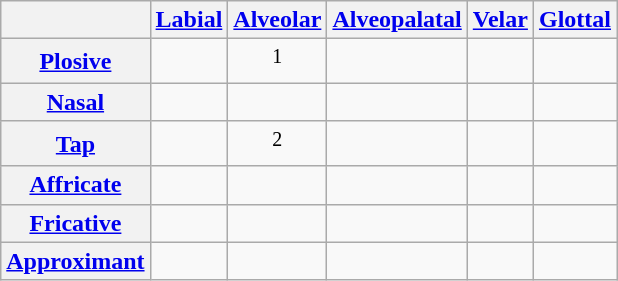<table class="wikitable" style="text-align: center;">
<tr>
<th></th>
<th><a href='#'>Labial</a></th>
<th><a href='#'>Alveolar</a></th>
<th><a href='#'>Alveopalatal</a></th>
<th><a href='#'>Velar</a></th>
<th><a href='#'>Glottal</a></th>
</tr>
<tr>
<th><a href='#'>Plosive</a></th>
<td></td>
<td>   <sup>1</sup></td>
<td></td>
<td> </td>
</tr>
<tr>
<th><a href='#'>Nasal</a></th>
<td></td>
<td> </td>
<td></td>
<td></td>
<td></td>
</tr>
<tr>
<th><a href='#'>Tap</a></th>
<td></td>
<td> <sup>2</sup></td>
<td></td>
<td></td>
<td></td>
</tr>
<tr>
<th><a href='#'>Affricate</a></th>
<td></td>
<td></td>
<td></td>
<td></td>
<td></td>
</tr>
<tr>
<th><a href='#'>Fricative</a></th>
<td></td>
<td> </td>
<td></td>
<td></td>
<td></td>
</tr>
<tr>
<th><a href='#'>Approximant</a></th>
<td></td>
<td></td>
<td></td>
<td></td>
</tr>
</table>
